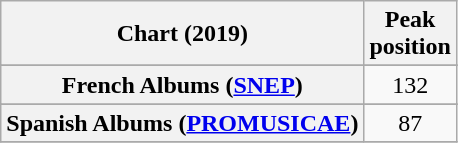<table class="wikitable sortable plainrowheaders" style="text-align:center">
<tr>
<th scope="col">Chart (2019)</th>
<th scope="col">Peak<br>position</th>
</tr>
<tr>
</tr>
<tr>
</tr>
<tr>
</tr>
<tr>
<th scope="row">French Albums (<a href='#'>SNEP</a>)</th>
<td>132</td>
</tr>
<tr>
</tr>
<tr>
</tr>
<tr>
</tr>
<tr>
<th scope="row">Spanish Albums (<a href='#'>PROMUSICAE</a>)</th>
<td>87</td>
</tr>
<tr>
</tr>
</table>
